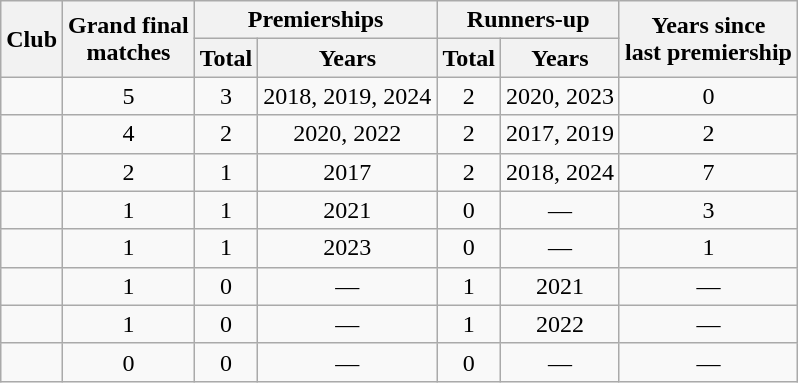<table class="wikitable sortable" style="text-align:center">
<tr>
<th rowspan=2>Club</th>
<th rowspan=2>Grand final<br>matches</th>
<th colspan=2>Premierships</th>
<th colspan=2>Runners-up</th>
<th rowspan=2>Years since<br>last premiership</th>
</tr>
<tr>
<th>Total</th>
<th class="unsortable">Years</th>
<th>Total</th>
<th class="unsortable">Years</th>
</tr>
<tr>
<td align=left></td>
<td>5</td>
<td>3</td>
<td>2018, 2019, 2024</td>
<td>2</td>
<td>2020, 2023</td>
<td>0</td>
</tr>
<tr>
<td align=left></td>
<td>4</td>
<td>2</td>
<td>2020, 2022</td>
<td>2</td>
<td>2017, 2019</td>
<td>2</td>
</tr>
<tr>
<td align=left></td>
<td>2</td>
<td>1</td>
<td>2017</td>
<td>2</td>
<td>2018, 2024</td>
<td>7</td>
</tr>
<tr>
<td align=left></td>
<td>1</td>
<td>1</td>
<td>2021</td>
<td>0</td>
<td>—</td>
<td>3</td>
</tr>
<tr>
<td align=left></td>
<td>1</td>
<td>1</td>
<td>2023</td>
<td>0</td>
<td>—</td>
<td>1</td>
</tr>
<tr>
<td align=left></td>
<td>1</td>
<td>0</td>
<td>—</td>
<td>1</td>
<td>2021</td>
<td>—</td>
</tr>
<tr>
<td align=left></td>
<td>1</td>
<td>0</td>
<td>—</td>
<td>1</td>
<td>2022</td>
<td>—</td>
</tr>
<tr>
<td align=left></td>
<td>0</td>
<td>0</td>
<td>—</td>
<td>0</td>
<td>—</td>
<td>—</td>
</tr>
</table>
